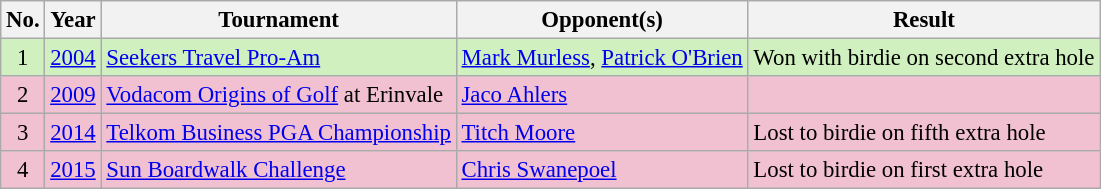<table class="wikitable" style="font-size:95%;">
<tr>
<th>No.</th>
<th>Year</th>
<th>Tournament</th>
<th>Opponent(s)</th>
<th>Result</th>
</tr>
<tr style="background:#D0F0C0;">
<td align=center>1</td>
<td><a href='#'>2004</a></td>
<td><a href='#'>Seekers Travel Pro-Am</a></td>
<td> <a href='#'>Mark Murless</a>,  <a href='#'>Patrick O'Brien</a></td>
<td>Won with birdie on second extra hole</td>
</tr>
<tr style="background:#F2C1D1;">
<td align=center>2</td>
<td><a href='#'>2009</a></td>
<td><a href='#'>Vodacom Origins of Golf</a> at Erinvale</td>
<td> <a href='#'>Jaco Ahlers</a></td>
<td></td>
</tr>
<tr style="background:#F2C1D1;">
<td align=center>3</td>
<td><a href='#'>2014</a></td>
<td><a href='#'>Telkom Business PGA Championship</a></td>
<td> <a href='#'>Titch Moore</a></td>
<td>Lost to birdie on fifth extra hole</td>
</tr>
<tr style="background:#F2C1D1;">
<td align=center>4</td>
<td><a href='#'>2015</a></td>
<td><a href='#'>Sun Boardwalk Challenge</a></td>
<td> <a href='#'>Chris Swanepoel</a></td>
<td>Lost to birdie on first extra hole</td>
</tr>
</table>
